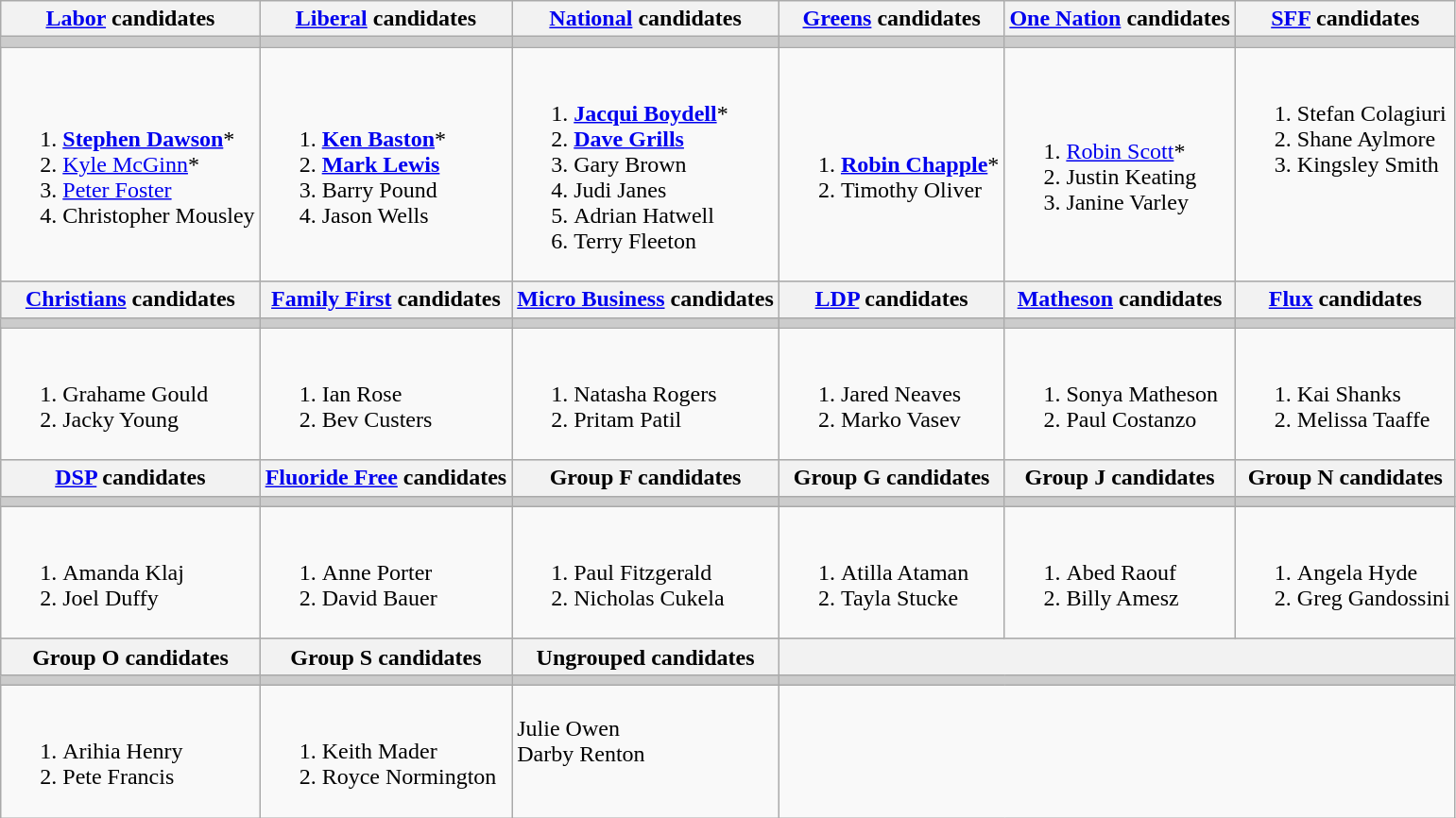<table class="wikitable">
<tr>
<th><a href='#'>Labor</a> candidates</th>
<th><a href='#'>Liberal</a> candidates</th>
<th><a href='#'>National</a> candidates</th>
<th><a href='#'>Greens</a> candidates</th>
<th><a href='#'>One Nation</a> candidates</th>
<th><a href='#'>SFF</a> candidates</th>
</tr>
<tr bgcolor="#cccccc">
<td></td>
<td></td>
<td></td>
<td></td>
<td></td>
<td></td>
</tr>
<tr>
<td><br><ol><li><strong><a href='#'>Stephen Dawson</a></strong>*</li><li><a href='#'>Kyle McGinn</a>*</li><li><a href='#'>Peter Foster</a></li><li>Christopher Mousley</li></ol></td>
<td><br><ol><li><strong><a href='#'>Ken Baston</a></strong>*</li><li><strong><a href='#'>Mark Lewis</a></strong></li><li>Barry Pound</li><li>Jason Wells</li></ol></td>
<td><br><ol><li><strong><a href='#'>Jacqui Boydell</a></strong>*</li><li><strong><a href='#'>Dave Grills</a></strong></li><li>Gary Brown</li><li>Judi Janes</li><li>Adrian Hatwell</li><li>Terry Fleeton</li></ol></td>
<td><br><ol><li><strong><a href='#'>Robin Chapple</a></strong>*</li><li>Timothy Oliver</li></ol></td>
<td><br><ol><li><a href='#'>Robin Scott</a>*</li><li>Justin Keating</li><li>Janine Varley</li></ol></td>
<td valign=top><br><ol><li>Stefan Colagiuri</li><li>Shane Aylmore</li><li>Kingsley Smith</li></ol></td>
</tr>
<tr bgcolor="#cccccc">
<th><a href='#'>Christians</a> candidates</th>
<th><a href='#'>Family First</a> candidates</th>
<th><a href='#'>Micro Business</a> candidates</th>
<th><a href='#'>LDP</a> candidates</th>
<th><a href='#'>Matheson</a> candidates</th>
<th><a href='#'>Flux</a> candidates</th>
</tr>
<tr bgcolor="#cccccc">
<td></td>
<td></td>
<td></td>
<td></td>
<td></td>
<td></td>
</tr>
<tr>
<td valign=top><br><ol><li>Grahame Gould</li><li>Jacky Young</li></ol></td>
<td valign=top><br><ol><li>Ian Rose</li><li>Bev Custers</li></ol></td>
<td valign=top><br><ol><li>Natasha Rogers</li><li>Pritam Patil</li></ol></td>
<td valign=top><br><ol><li>Jared Neaves</li><li>Marko Vasev</li></ol></td>
<td valign=top><br><ol><li>Sonya Matheson</li><li>Paul Costanzo</li></ol></td>
<td valign=top><br><ol><li>Kai Shanks</li><li>Melissa Taaffe</li></ol></td>
</tr>
<tr bgcolor="#cccccc">
<th><a href='#'>DSP</a> candidates</th>
<th><a href='#'>Fluoride Free</a> candidates</th>
<th>Group F candidates</th>
<th>Group G candidates</th>
<th>Group J candidates</th>
<th>Group N candidates</th>
</tr>
<tr bgcolor="#cccccc">
<td></td>
<td></td>
<td></td>
<td></td>
<td></td>
<td></td>
</tr>
<tr>
<td valign=top><br><ol><li>Amanda Klaj</li><li>Joel Duffy</li></ol></td>
<td valign=top><br><ol><li>Anne Porter</li><li>David Bauer</li></ol></td>
<td valign=top><br><ol><li>Paul Fitzgerald</li><li>Nicholas Cukela</li></ol></td>
<td valign=top><br><ol><li>Atilla Ataman</li><li>Tayla Stucke</li></ol></td>
<td valign=top><br><ol><li>Abed Raouf</li><li>Billy Amesz</li></ol></td>
<td valign=top><br><ol><li>Angela Hyde</li><li>Greg Gandossini</li></ol></td>
</tr>
<tr bgcolor="#cccccc">
<th>Group O candidates</th>
<th>Group S candidates</th>
<th>Ungrouped candidates</th>
<th colspan=3></th>
</tr>
<tr bgcolor="#cccccc">
<td></td>
<td></td>
<td></td>
<td colspan=3></td>
</tr>
<tr>
<td valign=top><br><ol><li>Arihia Henry</li><li>Pete Francis</li></ol></td>
<td valign=top><br><ol><li>Keith Mader</li><li>Royce Normington</li></ol></td>
<td valign=top><br>Julie Owen <br>
Darby Renton</td>
</tr>
</table>
